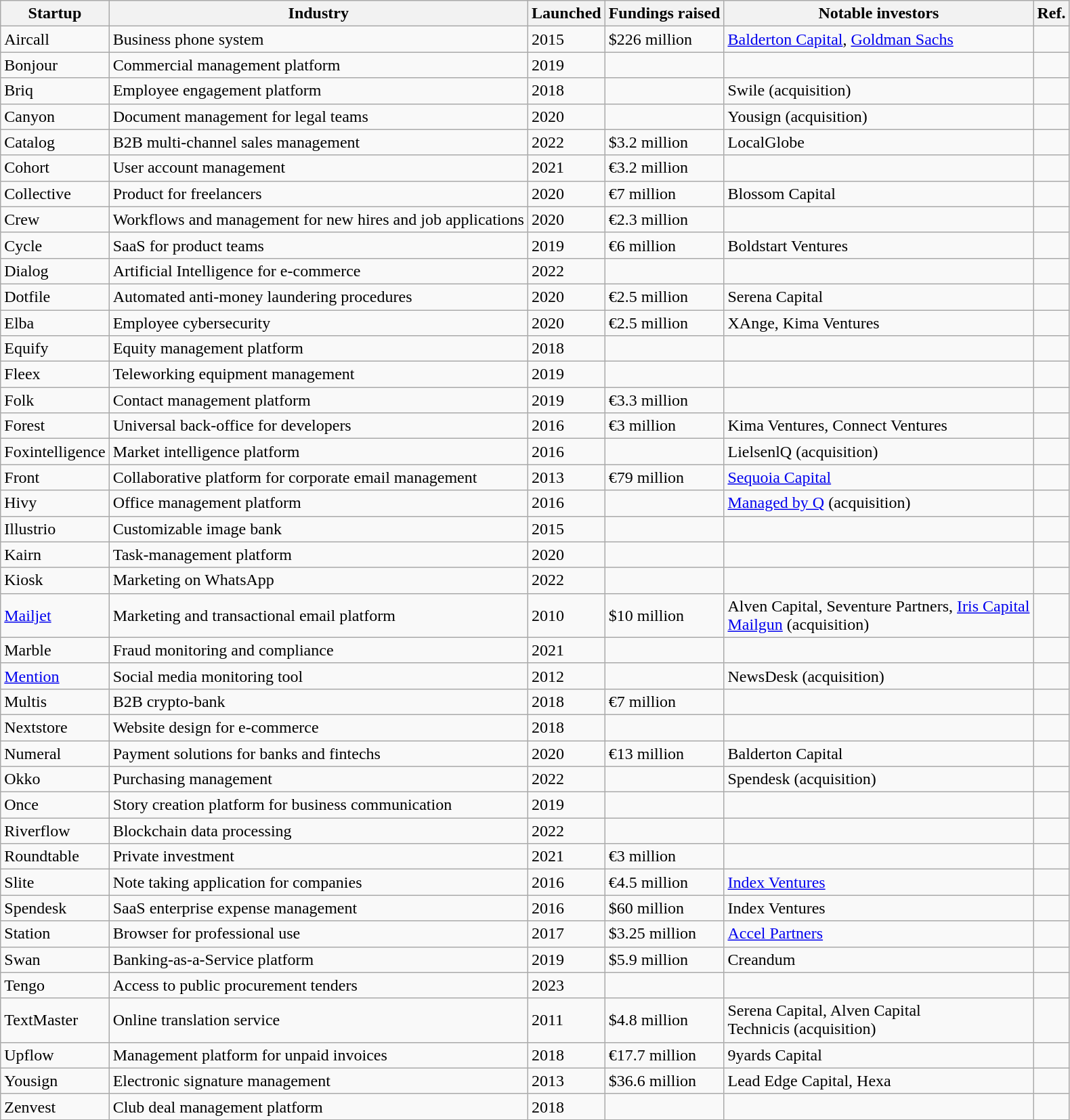<table class="wikitable">
<tr>
<th>Startup</th>
<th>Industry</th>
<th>Launched</th>
<th>Fundings raised</th>
<th>Notable investors</th>
<th>Ref.</th>
</tr>
<tr>
<td>Aircall</td>
<td>Business phone system</td>
<td>2015</td>
<td>$226 million</td>
<td><a href='#'>Balderton Capital</a>, <a href='#'>Goldman Sachs</a></td>
<td></td>
</tr>
<tr>
<td>Bonjour</td>
<td>Commercial management platform</td>
<td>2019</td>
<td></td>
<td></td>
<td></td>
</tr>
<tr>
<td>Briq</td>
<td>Employee engagement platform</td>
<td>2018</td>
<td></td>
<td>Swile (acquisition)</td>
<td></td>
</tr>
<tr>
<td>Canyon</td>
<td>Document management for legal teams</td>
<td>2020</td>
<td></td>
<td>Yousign (acquisition)</td>
<td></td>
</tr>
<tr>
<td>Catalog</td>
<td>B2B multi-channel sales management</td>
<td>2022</td>
<td>$3.2 million</td>
<td>LocalGlobe</td>
<td></td>
</tr>
<tr>
<td>Cohort</td>
<td>User account management</td>
<td>2021</td>
<td>€3.2 million</td>
<td></td>
<td></td>
</tr>
<tr>
<td>Collective</td>
<td>Product for freelancers</td>
<td>2020</td>
<td>€7 million</td>
<td>Blossom Capital</td>
<td></td>
</tr>
<tr>
<td>Crew</td>
<td>Workflows and management for new hires and job applications</td>
<td>2020</td>
<td>€2.3 million</td>
<td></td>
<td></td>
</tr>
<tr>
<td>Cycle</td>
<td>SaaS for product teams</td>
<td>2019</td>
<td>€6 million</td>
<td>Boldstart Ventures</td>
<td></td>
</tr>
<tr>
<td>Dialog</td>
<td>Artificial Intelligence for e-commerce</td>
<td>2022</td>
<td></td>
<td></td>
</tr>
<tr>
<td>Dotfile</td>
<td>Automated anti-money laundering procedures</td>
<td>2020</td>
<td>€2.5 million</td>
<td>Serena Capital</td>
<td></td>
</tr>
<tr>
<td>Elba</td>
<td>Employee cybersecurity</td>
<td>2020</td>
<td>€2.5 million</td>
<td>XAnge, Kima Ventures</td>
<td></td>
</tr>
<tr>
<td>Equify</td>
<td>Equity management platform</td>
<td>2018</td>
<td></td>
<td></td>
</tr>
<tr>
<td>Fleex</td>
<td>Teleworking equipment management</td>
<td>2019</td>
<td></td>
<td></td>
<td></td>
</tr>
<tr>
<td>Folk</td>
<td>Contact management platform</td>
<td>2019</td>
<td>€3.3 million</td>
<td></td>
<td></td>
</tr>
<tr>
<td>Forest</td>
<td>Universal back-office for developers</td>
<td>2016</td>
<td>€3 million</td>
<td>Kima Ventures, Connect Ventures</td>
<td></td>
</tr>
<tr>
<td>Foxintelligence</td>
<td>Market intelligence platform</td>
<td>2016</td>
<td></td>
<td>LielsenlQ (acquisition)</td>
<td></td>
</tr>
<tr>
<td>Front</td>
<td>Collaborative platform for corporate email management</td>
<td>2013</td>
<td>€79 million</td>
<td><a href='#'>Sequoia Capital</a></td>
<td></td>
</tr>
<tr>
<td>Hivy</td>
<td>Office management platform</td>
<td>2016</td>
<td></td>
<td><a href='#'>Managed by Q</a> (acquisition)</td>
<td></td>
</tr>
<tr>
<td>Illustrio</td>
<td>Customizable image bank</td>
<td>2015</td>
<td></td>
<td></td>
<td></td>
</tr>
<tr>
<td>Kairn</td>
<td>Task-management platform</td>
<td>2020</td>
<td></td>
<td></td>
<td></td>
</tr>
<tr>
<td>Kiosk</td>
<td>Marketing on WhatsApp</td>
<td>2022</td>
<td></td>
<td></td>
<td></td>
</tr>
<tr>
<td><a href='#'>Mailjet</a></td>
<td>Marketing and transactional email platform</td>
<td>2010</td>
<td>$10 million</td>
<td>Alven Capital, Seventure Partners, <a href='#'>Iris Capital</a><br><a href='#'>Mailgun</a> (acquisition)</td>
<td></td>
</tr>
<tr>
<td>Marble</td>
<td>Fraud monitoring and compliance</td>
<td>2021</td>
<td></td>
<td></td>
</tr>
<tr>
<td><a href='#'>Mention</a></td>
<td>Social media monitoring tool</td>
<td>2012</td>
<td></td>
<td>NewsDesk (acquisition)</td>
<td></td>
</tr>
<tr>
<td>Multis</td>
<td>B2B crypto-bank</td>
<td>2018</td>
<td>€7 million</td>
<td></td>
<td></td>
</tr>
<tr>
<td>Nextstore</td>
<td>Website design for e-commerce</td>
<td>2018</td>
<td></td>
<td></td>
</tr>
<tr>
<td>Numeral</td>
<td>Payment solutions for banks and fintechs</td>
<td>2020</td>
<td>€13 million</td>
<td>Balderton Capital</td>
<td></td>
</tr>
<tr>
<td>Okko</td>
<td>Purchasing management</td>
<td>2022</td>
<td></td>
<td>Spendesk (acquisition)</td>
<td></td>
</tr>
<tr>
<td>Once</td>
<td>Story creation platform for business communication</td>
<td>2019</td>
<td></td>
<td></td>
<td></td>
</tr>
<tr>
<td>Riverflow</td>
<td>Blockchain data processing</td>
<td>2022</td>
<td></td>
<td></td>
<td></td>
</tr>
<tr>
<td>Roundtable</td>
<td>Private investment</td>
<td>2021</td>
<td>€3 million</td>
<td></td>
<td></td>
</tr>
<tr>
<td>Slite</td>
<td>Note taking application for companies</td>
<td>2016</td>
<td>€4.5 million</td>
<td><a href='#'>Index Ventures</a></td>
<td></td>
</tr>
<tr>
<td>Spendesk</td>
<td>SaaS enterprise expense management</td>
<td>2016</td>
<td>$60 million</td>
<td>Index Ventures</td>
<td></td>
</tr>
<tr>
<td>Station</td>
<td>Browser for professional use</td>
<td>2017</td>
<td>$3.25 million</td>
<td><a href='#'>Accel Partners</a></td>
<td></td>
</tr>
<tr>
<td>Swan</td>
<td>Banking-as-a-Service platform</td>
<td>2019</td>
<td>$5.9 million</td>
<td>Creandum</td>
<td></td>
</tr>
<tr>
<td>Tengo</td>
<td>Access to public procurement tenders</td>
<td>2023</td>
<td></td>
<td></td>
<td></td>
</tr>
<tr>
<td>TextMaster</td>
<td>Online translation service</td>
<td>2011</td>
<td>$4.8 million</td>
<td>Serena Capital, Alven Capital<br>Technicis (acquisition)</td>
<td></td>
</tr>
<tr>
<td>Upflow</td>
<td>Management platform for unpaid invoices</td>
<td>2018</td>
<td>€17.7 million</td>
<td>9yards Capital</td>
<td></td>
</tr>
<tr>
<td>Yousign</td>
<td>Electronic signature management</td>
<td>2013</td>
<td>$36.6 million</td>
<td>Lead Edge Capital, Hexa</td>
<td></td>
</tr>
<tr>
<td>Zenvest</td>
<td>Club deal management platform</td>
<td>2018</td>
<td></td>
<td></td>
<td></td>
</tr>
</table>
